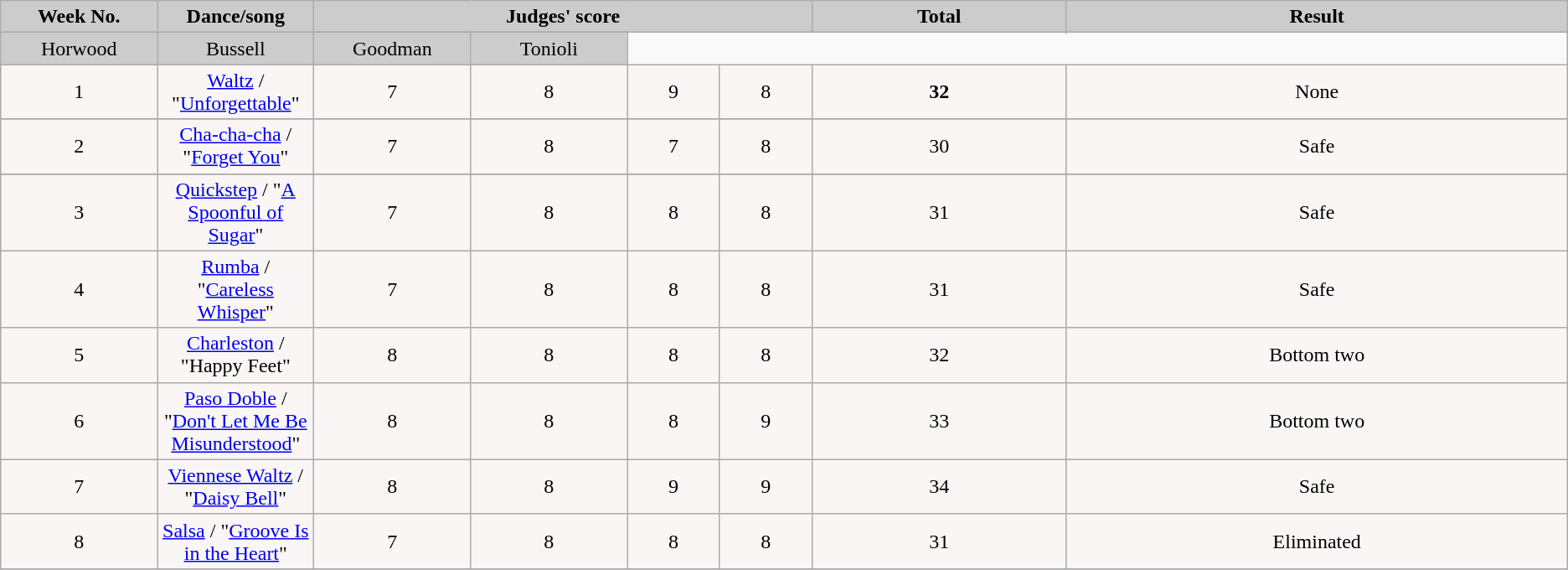<table | class="wikitable collapsible collapsed">
<tr>
<td rowspan="2" bgcolor="CCCCCC" align="Center"><strong>Week No.</strong></td>
<td rowspan="2" bgcolor="CCCCCC" align="Center"><strong>Dance/song</strong></td>
<td colspan="4" bgcolor="CCCCCC" align="Center"><strong>Judges' score</strong></td>
<td rowspan="2" bgcolor="CCCCCC" align="Center"><strong>Total</strong></td>
<td rowspan="2" bgcolor="CCCCCC" align="Center"><strong>Result</strong></td>
</tr>
<tr>
</tr>
<tr>
<td bgcolor="CCCCCC" width="10%" align="center">Horwood</td>
<td bgcolor="CCCCCC" width="10%" align="center">Bussell</td>
<td bgcolor="CCCCCC" width="10%" align="center">Goodman</td>
<td bgcolor="CCCCCC" width="10%" align="center">Tonioli</td>
</tr>
<tr>
</tr>
<tr>
<td align="center" bgcolor="FAF6F6">1</td>
<td align="center" bgcolor="FAF6F6"><a href='#'>Waltz</a> / "<a href='#'>Unforgettable</a>"</td>
<td align="center" bgcolor="FAF6F6">7</td>
<td align="center" bgcolor="FAF6F6">8</td>
<td align="center" bgcolor="FAF6F6">9</td>
<td align="center" bgcolor="FAF6F6">8</td>
<td align="center" bgcolor="FAF6F6"><span><strong>32</strong></span></td>
<td align="center" bgcolor="FAF6F6">None</td>
</tr>
<tr>
</tr>
<tr>
<td align="center" bgcolor="FAF6F6">2</td>
<td align="center" bgcolor="FAF6F6"><a href='#'>Cha-cha-cha</a> / "<a href='#'>Forget You</a>"</td>
<td align="center" bgcolor="FAF6F6">7</td>
<td align="center" bgcolor="FAF6F6">8</td>
<td align="center" bgcolor="FAF6F6">7</td>
<td align="center" bgcolor="FAF6F6">8</td>
<td align="center" bgcolor="FAF6F6">30</td>
<td align="center" bgcolor="FAF6F6">Safe</td>
</tr>
<tr>
</tr>
<tr>
<td align="center" bgcolor="FAF6F6">3</td>
<td align="center" bgcolor="FAF6F6"><a href='#'>Quickstep</a> / "<a href='#'>A Spoonful of Sugar</a>"</td>
<td align="center" bgcolor="FAF6F6">7</td>
<td align="center" bgcolor="FAF6F6">8</td>
<td align="center" bgcolor="FAF6F6">8</td>
<td align="center" bgcolor="FAF6F6">8</td>
<td align="center" bgcolor="FAF6F6">31</td>
<td align="center" bgcolor="FAF6F6">Safe</td>
</tr>
<tr>
<td align="center" bgcolor="FAF6F6">4</td>
<td align="center" bgcolor="FAF6F6"><a href='#'>Rumba</a> / "<a href='#'>Careless Whisper</a>"</td>
<td align="center" bgcolor="FAF6F6">7</td>
<td align="center" bgcolor="FAF6F6">8</td>
<td align="center" bgcolor="FAF6F6">8</td>
<td align="center" bgcolor="FAF6F6">8</td>
<td align="center" bgcolor="FAF6F6">31</td>
<td align="center" bgcolor="FAF6F6">Safe</td>
</tr>
<tr>
<td align="center" bgcolor="FAF6F6">5</td>
<td align="center" bgcolor="FAF6F6"><a href='#'>Charleston</a> / "Happy Feet"</td>
<td align="center" bgcolor="FAF6F6">8</td>
<td align="center" bgcolor="FAF6F6">8</td>
<td align="center" bgcolor="FAF6F6">8</td>
<td align="center" bgcolor="FAF6F6">8</td>
<td align="center" bgcolor="FAF6F6">32</td>
<td align="center" bgcolor="FAF6F6">Bottom two</td>
</tr>
<tr>
<td align="center" bgcolor="FAF6F6">6</td>
<td align="center" bgcolor="FAF6F6"><a href='#'>Paso Doble</a> / "<a href='#'>Don't Let Me Be Misunderstood</a>"</td>
<td align="center" bgcolor="FAF6F6">8</td>
<td align="center" bgcolor="FAF6F6">8</td>
<td align="center" bgcolor="FAF6F6">8</td>
<td align="center" bgcolor="FAF6F6">9</td>
<td align="center" bgcolor="FAF6F6">33</td>
<td align="center" bgcolor="FAF6F6">Bottom two</td>
</tr>
<tr>
<td align="center" bgcolor="FAF6F6">7</td>
<td align="center" bgcolor="FAF6F6"><a href='#'>Viennese Waltz</a> / "<a href='#'>Daisy Bell</a>"</td>
<td align="center" bgcolor="FAF6F6">8</td>
<td align="center" bgcolor="FAF6F6">8</td>
<td align="center" bgcolor="FAF6F6">9</td>
<td align="center" bgcolor="FAF6F6">9</td>
<td align="center" bgcolor="FAF6F6">34</td>
<td align="center" bgcolor="FAF6F6">Safe</td>
</tr>
<tr>
<td align="center" bgcolor="FAF6F6">8</td>
<td align="center" bgcolor="FAF6F6"><a href='#'>Salsa</a> / "<a href='#'>Groove Is in the Heart</a>"</td>
<td align="center" bgcolor="FAF6F6">7</td>
<td align="center" bgcolor="FAF6F6">8</td>
<td align="center" bgcolor="FAF6F6">8</td>
<td align="center" bgcolor="FAF6F6">8</td>
<td align="center" bgcolor="FAF6F6">31</td>
<td align="center" bgcolor="FAF6F6">Eliminated</td>
</tr>
<tr>
</tr>
</table>
